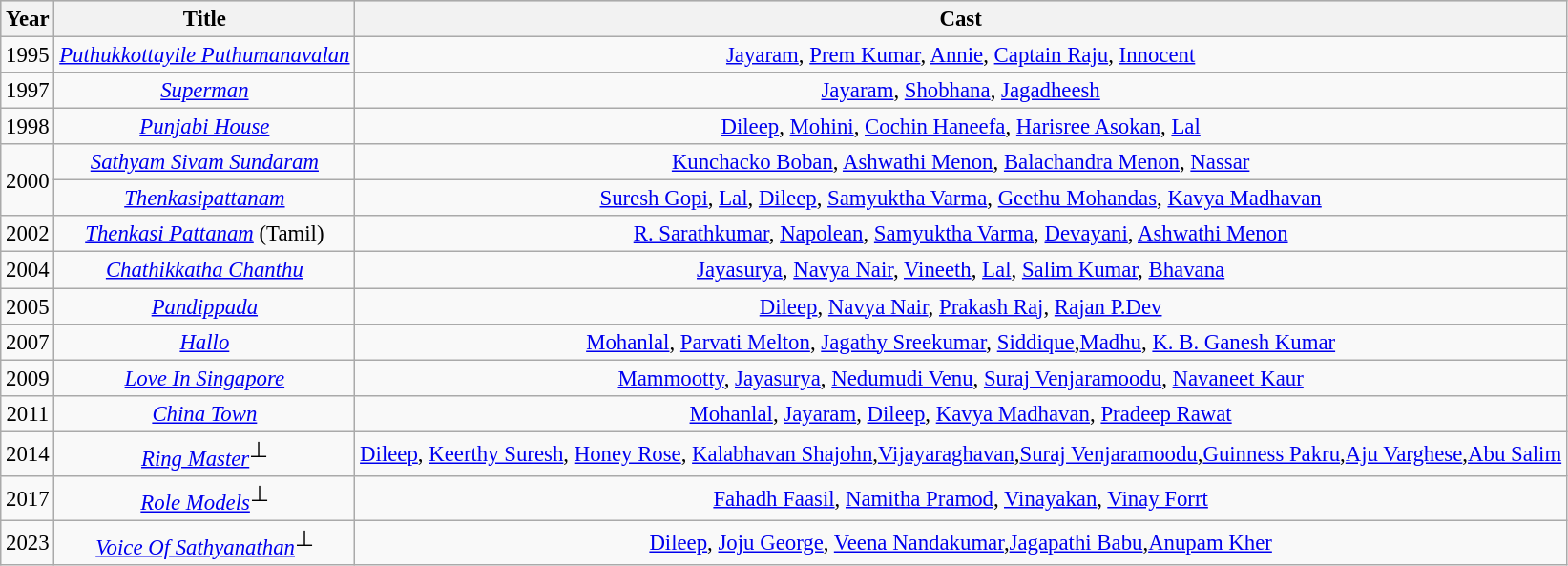<table class="wikitable sortable" style="font-size:95%; text-align:center;">
<tr style="background:#ccc; text-align:center;">
<th>Year</th>
<th>Title</th>
<th>Cast</th>
</tr>
<tr>
<td>1995</td>
<td><em><a href='#'>Puthukkottayile Puthumanavalan</a></em></td>
<td><a href='#'>Jayaram</a>, <a href='#'>Prem Kumar</a>, <a href='#'>Annie</a>, <a href='#'>Captain Raju</a>, <a href='#'>Innocent</a></td>
</tr>
<tr>
<td>1997</td>
<td><em><a href='#'>Superman</a></em></td>
<td><a href='#'>Jayaram</a>, <a href='#'>Shobhana</a>, <a href='#'>Jagadheesh</a></td>
</tr>
<tr>
<td>1998</td>
<td><em><a href='#'>Punjabi House</a></em></td>
<td><a href='#'>Dileep</a>, <a href='#'>Mohini</a>, <a href='#'>Cochin Haneefa</a>, <a href='#'>Harisree Asokan</a>, <a href='#'>Lal</a></td>
</tr>
<tr>
<td rowspan=2>2000</td>
<td><em><a href='#'>Sathyam Sivam Sundaram</a></em></td>
<td><a href='#'>Kunchacko Boban</a>, <a href='#'>Ashwathi Menon</a>, <a href='#'>Balachandra Menon</a>, <a href='#'>Nassar</a></td>
</tr>
<tr>
<td><em><a href='#'>Thenkasipattanam</a></em></td>
<td><a href='#'>Suresh Gopi</a>, <a href='#'>Lal</a>, <a href='#'>Dileep</a>, <a href='#'>Samyuktha Varma</a>, <a href='#'>Geethu Mohandas</a>, <a href='#'>Kavya Madhavan</a></td>
</tr>
<tr>
<td>2002</td>
<td><em><a href='#'>Thenkasi Pattanam</a></em> (Tamil)</td>
<td><a href='#'>R. Sarathkumar</a>, <a href='#'>Napolean</a>,  <a href='#'>Samyuktha Varma</a>, <a href='#'>Devayani</a>, <a href='#'>Ashwathi Menon</a></td>
</tr>
<tr>
<td>2004</td>
<td><em><a href='#'>Chathikkatha Chanthu</a></em></td>
<td><a href='#'>Jayasurya</a>, <a href='#'>Navya Nair</a>, <a href='#'>Vineeth</a>, <a href='#'>Lal</a>, <a href='#'>Salim Kumar</a>, <a href='#'>Bhavana</a></td>
</tr>
<tr>
<td>2005</td>
<td><em><a href='#'>Pandippada</a></em></td>
<td><a href='#'>Dileep</a>, <a href='#'>Navya Nair</a>, <a href='#'>Prakash Raj</a>, <a href='#'>Rajan P.Dev</a></td>
</tr>
<tr>
<td>2007</td>
<td><em><a href='#'>Hallo</a></em></td>
<td><a href='#'>Mohanlal</a>, <a href='#'>Parvati Melton</a>, <a href='#'>Jagathy Sreekumar</a>, <a href='#'>Siddique</a>,<a href='#'>Madhu</a>, <a href='#'>K. B. Ganesh Kumar</a></td>
</tr>
<tr>
<td>2009</td>
<td><em><a href='#'>Love In Singapore</a></em></td>
<td><a href='#'>Mammootty</a>, <a href='#'>Jayasurya</a>, <a href='#'>Nedumudi Venu</a>, <a href='#'>Suraj Venjaramoodu</a>, <a href='#'>Navaneet Kaur</a></td>
</tr>
<tr>
<td>2011</td>
<td><em><a href='#'>China Town</a></em></td>
<td><a href='#'>Mohanlal</a>, <a href='#'>Jayaram</a>, <a href='#'>Dileep</a>, <a href='#'>Kavya Madhavan</a>, <a href='#'>Pradeep Rawat</a></td>
</tr>
<tr>
<td>2014</td>
<td><em><a href='#'>Ring Master</a></em><sup><big>⊥</big></sup></td>
<td><a href='#'>Dileep</a>, <a href='#'>Keerthy Suresh</a>, <a href='#'>Honey Rose</a>, <a href='#'>Kalabhavan Shajohn</a>,<a href='#'>Vijayaraghavan</a>,<a href='#'>Suraj Venjaramoodu</a>,<a href='#'>Guinness Pakru</a>,<a href='#'>Aju Varghese</a>,<a href='#'>Abu Salim</a></td>
</tr>
<tr>
<td>2017</td>
<td><em><a href='#'>Role Models</a></em><sup><big>⊥</big></sup></td>
<td><a href='#'>Fahadh Faasil</a>, <a href='#'>Namitha Pramod</a>, <a href='#'>Vinayakan</a>, <a href='#'>Vinay Forrt</a></td>
</tr>
<tr>
<td>2023</td>
<td><em><a href='#'>Voice Of Sathyanathan</a></em><sup><big>⊥</big></sup></td>
<td><a href='#'>Dileep</a>, <a href='#'>Joju George</a>, <a href='#'>Veena Nandakumar</a>,<a href='#'>Jagapathi Babu</a>,<a href='#'>Anupam Kher</a></td>
</tr>
</table>
